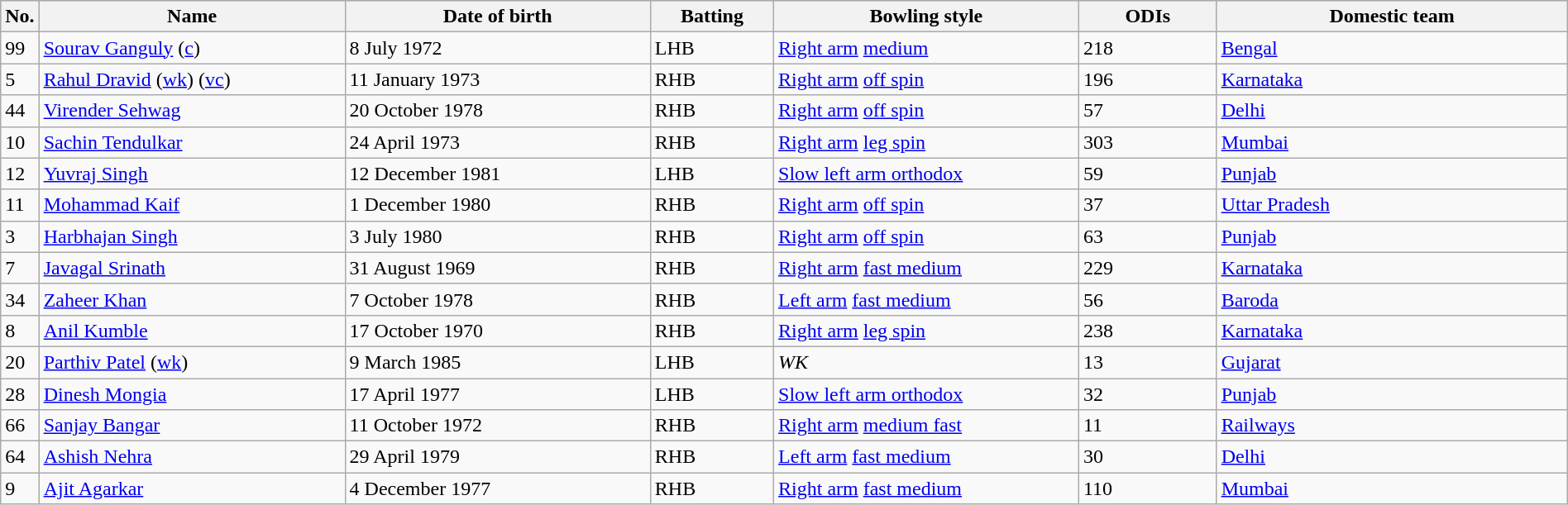<table class="wikitable sortable sortable" cellspacing="2" style="width:100%;">
<tr style="background:#aad0ff;">
<th>No.</th>
<th width=20%>Name</th>
<th width=20%>Date of birth</th>
<th width=8%>Batting</th>
<th width=20%>Bowling style</th>
<th width=9%>ODIs</th>
<th width=25%>Domestic team</th>
</tr>
<tr>
<td>99</td>
<td><a href='#'>Sourav Ganguly</a> (<a href='#'>c</a>)</td>
<td>8 July 1972</td>
<td>LHB</td>
<td><a href='#'>Right arm</a> <a href='#'>medium</a></td>
<td>218</td>
<td> <a href='#'>Bengal</a></td>
</tr>
<tr>
<td>5</td>
<td><a href='#'>Rahul Dravid</a> (<a href='#'>wk</a>) (<a href='#'>vc</a>)</td>
<td>11 January 1973</td>
<td>RHB</td>
<td><a href='#'>Right arm</a> <a href='#'>off spin</a></td>
<td>196</td>
<td> <a href='#'>Karnataka</a></td>
</tr>
<tr>
<td>44</td>
<td><a href='#'>Virender Sehwag</a></td>
<td>20 October 1978</td>
<td>RHB</td>
<td><a href='#'>Right arm</a> <a href='#'>off spin</a></td>
<td>57</td>
<td> <a href='#'>Delhi</a></td>
</tr>
<tr>
<td>10</td>
<td><a href='#'>Sachin Tendulkar</a></td>
<td>24 April 1973</td>
<td>RHB</td>
<td><a href='#'>Right arm</a> <a href='#'>leg spin</a></td>
<td>303</td>
<td> <a href='#'>Mumbai</a></td>
</tr>
<tr>
<td>12</td>
<td><a href='#'>Yuvraj Singh</a></td>
<td>12 December 1981</td>
<td>LHB</td>
<td><a href='#'>Slow left arm orthodox</a></td>
<td>59</td>
<td> <a href='#'>Punjab</a></td>
</tr>
<tr>
<td>11</td>
<td><a href='#'>Mohammad Kaif</a></td>
<td>1 December 1980</td>
<td>RHB</td>
<td><a href='#'>Right arm</a> <a href='#'>off spin</a></td>
<td>37</td>
<td> <a href='#'>Uttar Pradesh</a></td>
</tr>
<tr>
<td>3</td>
<td><a href='#'>Harbhajan Singh</a></td>
<td>3 July 1980</td>
<td>RHB</td>
<td><a href='#'>Right arm</a> <a href='#'>off spin</a></td>
<td>63</td>
<td> <a href='#'>Punjab</a></td>
</tr>
<tr>
<td>7</td>
<td><a href='#'>Javagal Srinath</a></td>
<td>31 August 1969</td>
<td>RHB</td>
<td><a href='#'>Right arm</a> <a href='#'>fast medium</a></td>
<td>229</td>
<td> <a href='#'>Karnataka</a></td>
</tr>
<tr>
<td>34</td>
<td><a href='#'>Zaheer Khan</a></td>
<td>7 October 1978</td>
<td>RHB</td>
<td><a href='#'>Left arm</a> <a href='#'>fast medium</a></td>
<td>56</td>
<td> <a href='#'>Baroda</a></td>
</tr>
<tr>
<td>8</td>
<td><a href='#'>Anil Kumble</a></td>
<td>17 October 1970</td>
<td>RHB</td>
<td><a href='#'>Right arm</a> <a href='#'>leg spin</a></td>
<td>238</td>
<td> <a href='#'>Karnataka</a></td>
</tr>
<tr>
<td>20</td>
<td><a href='#'>Parthiv Patel</a> (<a href='#'>wk</a>)</td>
<td>9 March 1985</td>
<td>LHB</td>
<td><em>WK</em></td>
<td>13</td>
<td> <a href='#'>Gujarat</a></td>
</tr>
<tr>
<td>28</td>
<td><a href='#'>Dinesh Mongia</a></td>
<td>17 April 1977</td>
<td>LHB</td>
<td><a href='#'>Slow left arm orthodox</a></td>
<td>32</td>
<td> <a href='#'>Punjab</a></td>
</tr>
<tr>
<td>66</td>
<td><a href='#'>Sanjay Bangar</a></td>
<td>11 October 1972</td>
<td>RHB</td>
<td><a href='#'>Right arm</a> <a href='#'>medium fast</a></td>
<td>11</td>
<td> <a href='#'>Railways</a></td>
</tr>
<tr>
<td>64</td>
<td><a href='#'>Ashish Nehra</a></td>
<td>29 April 1979</td>
<td>RHB</td>
<td><a href='#'>Left arm</a> <a href='#'>fast medium</a></td>
<td>30</td>
<td> <a href='#'>Delhi</a></td>
</tr>
<tr>
<td>9</td>
<td><a href='#'>Ajit Agarkar</a></td>
<td>4 December 1977</td>
<td>RHB</td>
<td><a href='#'>Right arm</a> <a href='#'>fast medium</a></td>
<td>110</td>
<td> <a href='#'>Mumbai</a></td>
</tr>
</table>
